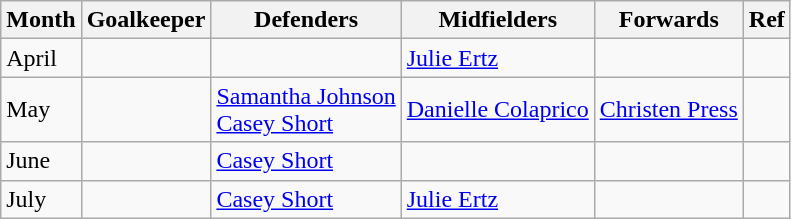<table class="wikitable sortable">
<tr>
<th sort-data-type=number>Month</th>
<th>Goalkeeper</th>
<th>Defenders</th>
<th>Midfielders</th>
<th>Forwards</th>
<th class=unsortable>Ref</th>
</tr>
<tr>
<td> April</td>
<td></td>
<td></td>
<td> <a href='#'>Julie Ertz</a></td>
<td></td>
<td></td>
</tr>
<tr>
<td> May</td>
<td></td>
<td> <a href='#'>Samantha Johnson</a><br> <a href='#'>Casey Short</a></td>
<td> <a href='#'>Danielle Colaprico</a><br></td>
<td> <a href='#'>Christen Press</a></td>
<td></td>
</tr>
<tr>
<td> June</td>
<td></td>
<td> <a href='#'>Casey Short</a></td>
<td></td>
<td></td>
<td></td>
</tr>
<tr>
<td> July</td>
<td></td>
<td> <a href='#'>Casey Short</a></td>
<td> <a href='#'>Julie Ertz</a></td>
<td></td>
<td></td>
</tr>
</table>
